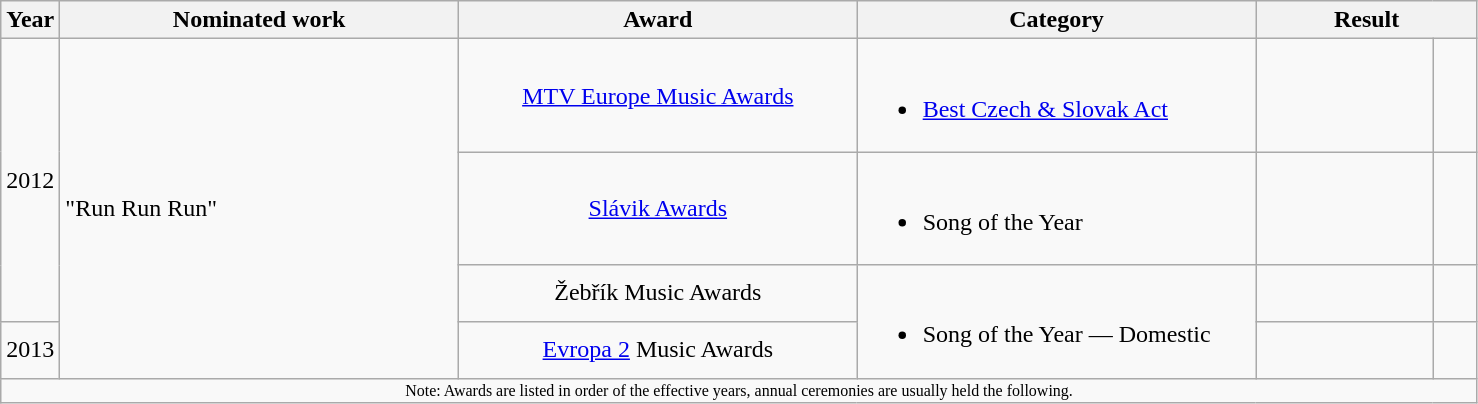<table class="wikitable" style="text-align:left;">
<tr>
<th width=4%>Year</th>
<th width=27%>Nominated work</th>
<th width=27%>Award</th>
<th width=27%>Category</th>
<th width=15% colspan="2">Result</th>
</tr>
<tr>
<td rowspan="3" align="center">2012</td>
<td rowspan="4">"Run Run Run"</td>
<td align="center"><a href='#'>MTV Europe Music Awards</a></td>
<td><br><ul><li><a href='#'>Best Czech & Slovak Act</a></li></ul></td>
<td></td>
<td width=3%  align="center"></td>
</tr>
<tr>
<td align="center"><a href='#'>Slávik Awards</a></td>
<td><br><ul><li>Song of the Year</li></ul></td>
<td></td>
<td width=3% align="center"></td>
</tr>
<tr>
<td align="center">Žebřík Music Awards</td>
<td rowspan="2"><br><ul><li>Song of the Year — Domestic</li></ul></td>
<td></td>
<td width=3% align="center"></td>
</tr>
<tr>
<td>2013</td>
<td align="center"><a href='#'>Evropa 2</a> Music Awards</td>
<td></td>
<td width=3% align="center"></td>
</tr>
<tr>
<td colspan="6" style="font-size: 8pt" align="center">Note: Awards are listed in order of the effective years, annual ceremonies are usually held the following.</td>
</tr>
</table>
